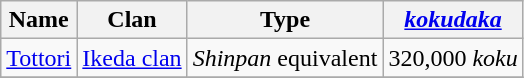<table class="wikitable">
<tr>
<th>Name</th>
<th>Clan</th>
<th>Type</th>
<th><em><a href='#'>kokudaka</a></em></th>
</tr>
<tr>
<td> <a href='#'>Tottori</a></td>
<td><a href='#'>Ikeda clan</a></td>
<td><em>Shinpan</em> equivalent</td>
<td>320,000 <em>koku</em></td>
</tr>
<tr>
</tr>
</table>
